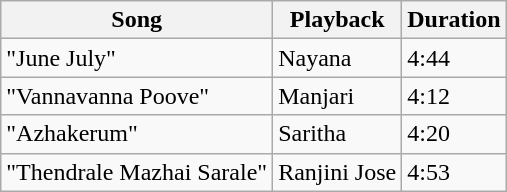<table class="wikitable" border="1">
<tr>
<th>Song</th>
<th>Playback</th>
<th>Duration</th>
</tr>
<tr>
<td>"June July"</td>
<td>Nayana</td>
<td>4:44</td>
</tr>
<tr>
<td>"Vannavanna Poove"</td>
<td>Manjari</td>
<td>4:12</td>
</tr>
<tr>
<td>"Azhakerum"</td>
<td>Saritha</td>
<td>4:20</td>
</tr>
<tr>
<td>"Thendrale Mazhai Sarale"</td>
<td>Ranjini Jose</td>
<td>4:53</td>
</tr>
</table>
